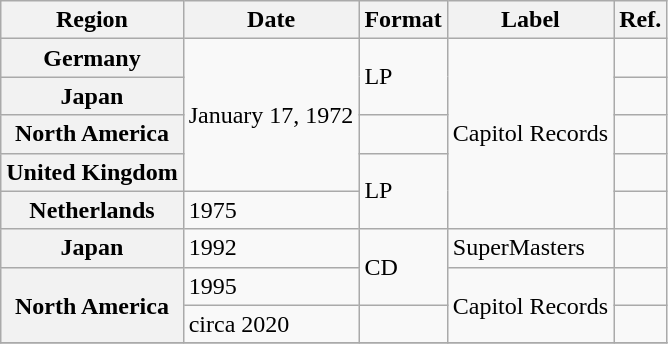<table class="wikitable plainrowheaders">
<tr>
<th scope="col">Region</th>
<th scope="col">Date</th>
<th scope="col">Format</th>
<th scope="col">Label</th>
<th scope="col">Ref.</th>
</tr>
<tr>
<th scope="row">Germany</th>
<td rowspan="4">January 17, 1972</td>
<td rowspan="2">LP</td>
<td rowspan="5">Capitol Records</td>
<td></td>
</tr>
<tr>
<th scope="row">Japan</th>
<td></td>
</tr>
<tr>
<th scope="row">North America</th>
<td></td>
<td></td>
</tr>
<tr>
<th scope="row">United Kingdom</th>
<td rowspan="2">LP</td>
<td></td>
</tr>
<tr>
<th scope="row">Netherlands</th>
<td>1975</td>
<td></td>
</tr>
<tr>
<th scope="row">Japan</th>
<td>1992</td>
<td rowspan="2">CD</td>
<td>SuperMasters</td>
<td></td>
</tr>
<tr>
<th scope="row" rowspan="2">North America</th>
<td>1995</td>
<td rowspan="2">Capitol Records</td>
<td></td>
</tr>
<tr>
<td>circa 2020</td>
<td></td>
<td></td>
</tr>
<tr>
</tr>
</table>
